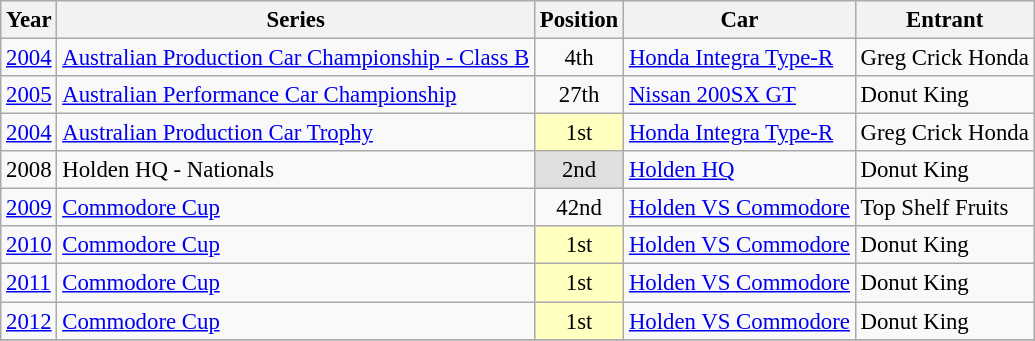<table class="wikitable" style="font-size: 95%;">
<tr>
<th>Year</th>
<th>Series</th>
<th>Position</th>
<th>Car</th>
<th>Entrant</th>
</tr>
<tr>
<td><a href='#'>2004</a></td>
<td><a href='#'>Australian Production Car Championship - Class B</a></td>
<td align=center>4th</td>
<td><a href='#'>Honda Integra Type-R</a></td>
<td>Greg Crick Honda</td>
</tr>
<tr>
<td><a href='#'>2005</a></td>
<td><a href='#'>Australian Performance Car Championship</a></td>
<td align=center>27th</td>
<td><a href='#'>Nissan 200SX GT</a></td>
<td>Donut King</td>
</tr>
<tr>
<td><a href='#'>2004</a></td>
<td><a href='#'>Australian Production Car Trophy</a></td>
<td align="center" style="background:#ffffbf;">1st</td>
<td><a href='#'>Honda Integra Type-R</a></td>
<td>Greg Crick Honda</td>
</tr>
<tr>
<td>2008</td>
<td>Holden HQ - Nationals</td>
<td align="center" style="background:#dfdfdf;">2nd</td>
<td><a href='#'>Holden HQ</a></td>
<td>Donut King</td>
</tr>
<tr>
<td><a href='#'>2009</a></td>
<td><a href='#'>Commodore Cup</a></td>
<td align=center>42nd</td>
<td><a href='#'>Holden VS Commodore</a></td>
<td>Top Shelf Fruits</td>
</tr>
<tr>
<td><a href='#'>2010</a></td>
<td><a href='#'>Commodore Cup</a></td>
<td align="center" style="background:#ffffbf;">1st</td>
<td><a href='#'>Holden VS Commodore</a></td>
<td>Donut King</td>
</tr>
<tr>
<td><a href='#'>2011</a></td>
<td><a href='#'>Commodore Cup</a></td>
<td align="center" style="background:#ffffbf;">1st</td>
<td><a href='#'>Holden VS Commodore</a></td>
<td>Donut King</td>
</tr>
<tr>
<td><a href='#'>2012</a></td>
<td><a href='#'>Commodore Cup</a></td>
<td align="center" style="background:#ffffbf;">1st</td>
<td><a href='#'>Holden VS Commodore</a></td>
<td>Donut King</td>
</tr>
<tr>
</tr>
</table>
